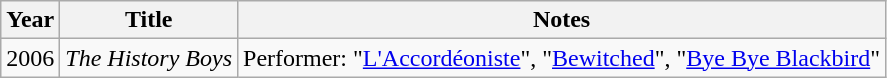<table class="wikitable">
<tr>
<th>Year</th>
<th>Title</th>
<th>Notes</th>
</tr>
<tr>
<td>2006</td>
<td><em>The History Boys</em></td>
<td>Performer: "<a href='#'>L'Accordéoniste</a>", "<a href='#'>Bewitched</a>", "<a href='#'>Bye Bye Blackbird</a>"</td>
</tr>
</table>
